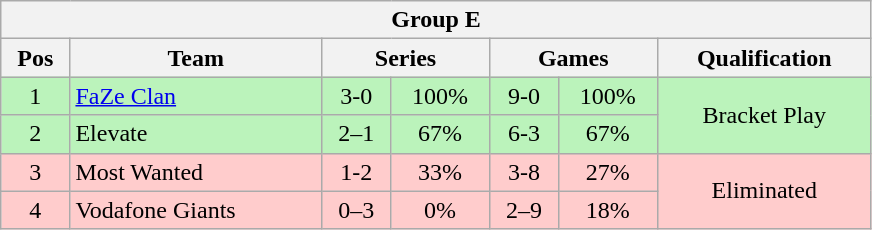<table class="wikitable" style="display: inline-table;width: 46%;">
<tr>
<th colspan="7">Group E</th>
</tr>
<tr>
<th>Pos</th>
<th>Team</th>
<th colspan="2">Series</th>
<th colspan="2">Games</th>
<th>Qualification</th>
</tr>
<tr>
<td style="text-align:center; background:#BBF3BB;">1</td>
<td style="text-align:left; background:#BBF3BB;"><a href='#'>FaZe Clan</a></td>
<td style="text-align:center; background:#BBF3BB;">3-0</td>
<td style="text-align:center; background:#BBF3BB;">100%</td>
<td style="text-align:center; background:#BBF3BB;">9-0</td>
<td style="text-align:center; background:#BBF3BB;">100%</td>
<td style="text-align:center; background:#BBF3BB;" rowspan="2">Bracket Play</td>
</tr>
<tr>
<td style="text-align:center; background:#BBF3BB;">2</td>
<td style="text-align:left; background:#BBF3BB;">Elevate</td>
<td style="text-align:center; background:#BBF3BB;">2–1</td>
<td style="text-align:center; background:#BBF3BB;">67%</td>
<td style="text-align:center; background:#BBF3BB;">6-3</td>
<td style="text-align:center; background:#BBF3BB;">67%</td>
</tr>
<tr>
<td style="text-align:center; background:#FFCCCC;">3</td>
<td style="text-align:left; background:#FFCCCC;">Most Wanted</td>
<td style="text-align:center; background:#FFCCCC;">1-2</td>
<td style="text-align:center; background:#FFCCCC;">33%</td>
<td style="text-align:center; background:#FFCCCC;">3-8</td>
<td style="text-align:center; background:#FFCCCC;">27%</td>
<td style="text-align:center; background:#FFCCCC;" rowspan="2">Eliminated</td>
</tr>
<tr>
<td style="text-align:center; background:#FFCCCC;">4</td>
<td style="text-align:left; background:#FFCCCC;">Vodafone Giants</td>
<td style="text-align:center; background:#FFCCCC;">0–3</td>
<td style="text-align:center; background:#FFCCCC;">0%</td>
<td style="text-align:center; background:#FFCCCC;">2–9</td>
<td style="text-align:center; background:#FFCCCC;">18%</td>
</tr>
</table>
